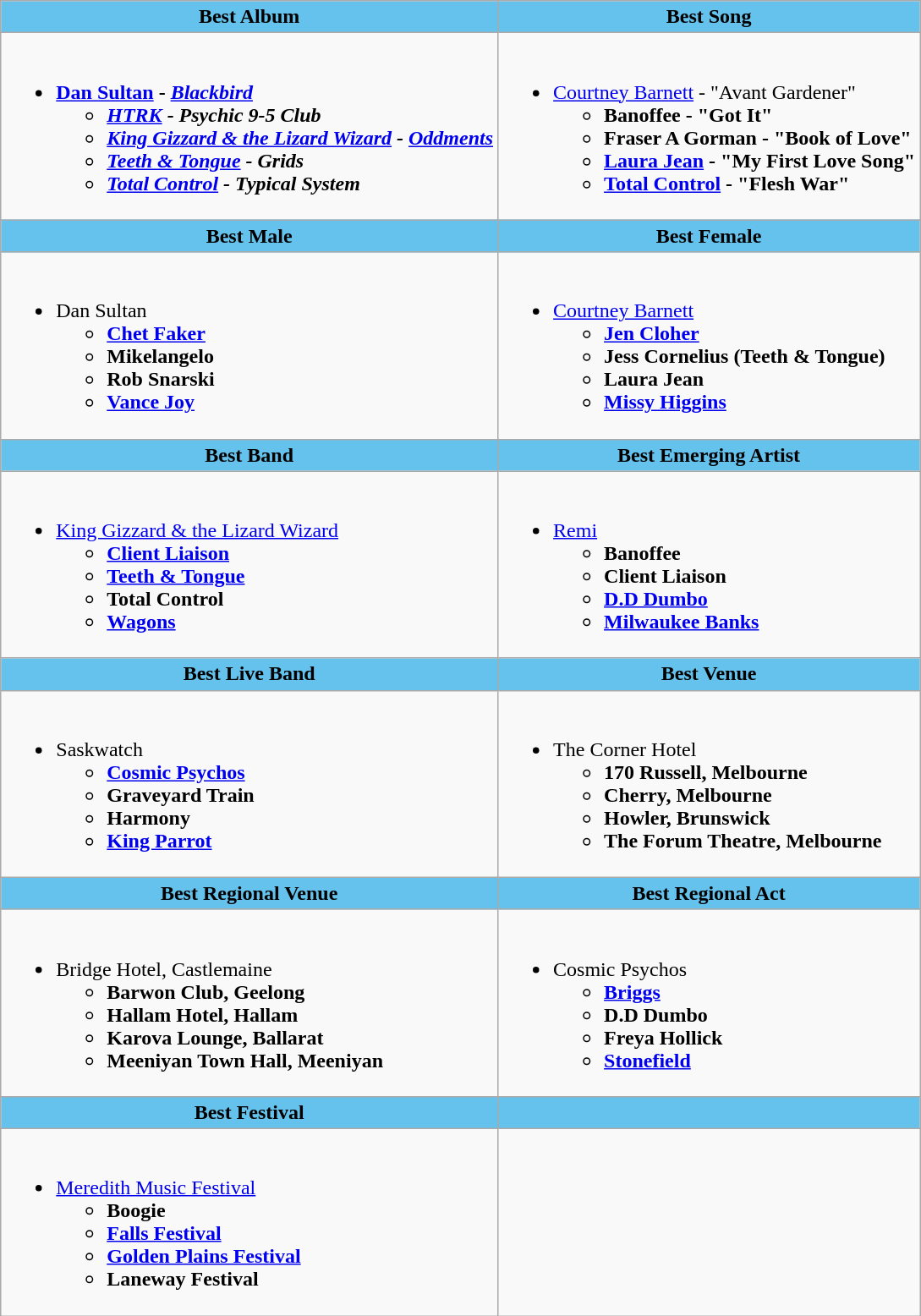<table class=wikitable style="width="100%">
<tr>
<th style="background:#64C2ED; width=;"50%">Best Album</th>
<th style="background:#64C2ED; width=;"50%">Best Song</th>
</tr>
<tr>
<td><br><ul><li><strong><a href='#'>Dan Sultan</a> - <em><a href='#'>Blackbird</a><strong><em><ul><li><a href='#'>HTRK</a> - </em>Psychic 9-5 Club<em></li><li><a href='#'>King Gizzard & the Lizard Wizard</a> - </em><a href='#'>Oddments</a><em></li><li><a href='#'>Teeth & Tongue</a> - </em>Grids<em></li><li><a href='#'>Total Control</a> - </em>Typical System<em></li></ul></li></ul></td>
<td><br><ul><li></strong><a href='#'>Courtney Barnett</a> - "Avant Gardener"<strong><ul><li>Banoffee - "Got It"</li><li>Fraser A Gorman - "Book of Love"</li><li><a href='#'>Laura Jean</a> - "My First Love Song"</li><li><a href='#'>Total Control</a> - "Flesh War"</li></ul></li></ul></td>
</tr>
<tr>
<th style="background:#64C2ED; width=;"50%">Best Male</th>
<th style="background:#64C2ED; width=;"50%">Best Female</th>
</tr>
<tr>
<td><br><ul><li></strong>Dan Sultan<strong><ul><li><a href='#'>Chet Faker</a></li><li>Mikelangelo</li><li>Rob Snarski</li><li><a href='#'>Vance Joy</a></li></ul></li></ul></td>
<td><br><ul><li></strong><a href='#'>Courtney Barnett</a><strong><ul><li><a href='#'>Jen Cloher</a></li><li>Jess Cornelius (Teeth & Tongue)</li><li>Laura Jean</li><li><a href='#'>Missy Higgins</a></li></ul></li></ul></td>
</tr>
<tr>
<th style="background:#64C2ED; width=;"50%">Best Band</th>
<th style="background:#64C2ED; width=;"50%">Best Emerging Artist</th>
</tr>
<tr>
<td><br><ul><li></strong><a href='#'>King Gizzard & the Lizard Wizard</a><strong><ul><li><a href='#'>Client Liaison</a></li><li><a href='#'>Teeth & Tongue</a></li><li>Total Control</li><li><a href='#'>Wagons</a></li></ul></li></ul></td>
<td><br><ul><li></strong><a href='#'>Remi</a><strong><ul><li>Banoffee</li><li>Client Liaison</li><li><a href='#'>D.D Dumbo</a></li><li><a href='#'>Milwaukee Banks</a></li></ul></li></ul></td>
</tr>
<tr>
<th style="background:#64C2ED; width=;"50%">Best Live Band</th>
<th style="background:#64C2ED; width=;"50%">Best Venue</th>
</tr>
<tr>
<td><br><ul><li></strong>Saskwatch<strong><ul><li><a href='#'>Cosmic Psychos</a></li><li>Graveyard Train</li><li>Harmony</li><li><a href='#'>King Parrot</a></li></ul></li></ul></td>
<td><br><ul><li></strong>The Corner Hotel<strong><ul><li>170 Russell, Melbourne</li><li>Cherry, Melbourne</li><li>Howler, Brunswick</li><li>The Forum Theatre, Melbourne</li></ul></li></ul></td>
</tr>
<tr>
<th style="background:#64C2ED; width=;"50%">Best Regional Venue</th>
<th style="background:#64C2ED; width=;"50%">Best Regional Act</th>
</tr>
<tr>
<td><br><ul><li></strong>Bridge Hotel, Castlemaine<strong><ul><li>Barwon Club, Geelong</li><li>Hallam Hotel, Hallam</li><li>Karova Lounge, Ballarat</li><li>Meeniyan Town Hall, Meeniyan</li></ul></li></ul></td>
<td><br><ul><li></strong>Cosmic Psychos<strong><ul><li><a href='#'>Briggs</a></li><li>D.D Dumbo</li><li>Freya Hollick</li><li><a href='#'>Stonefield</a></li></ul></li></ul></td>
</tr>
<tr>
<th style="background:#64C2ED; width=;"50%">Best Festival</th>
<th style="background:#64C2ED; width=;"50%"></th>
</tr>
<tr>
<td><br><ul><li></strong><a href='#'>Meredith Music Festival</a><strong><ul><li>Boogie</li><li><a href='#'>Falls Festival</a></li><li><a href='#'>Golden Plains Festival</a></li><li>Laneway Festival</li></ul></li></ul></td>
<td></td>
</tr>
</table>
